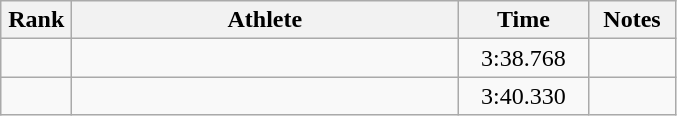<table class=wikitable style="text-align:center">
<tr>
<th width=40>Rank</th>
<th width=250>Athlete</th>
<th width=80>Time</th>
<th width=50>Notes</th>
</tr>
<tr>
<td></td>
<td align=left></td>
<td>3:38.768</td>
<td></td>
</tr>
<tr>
<td></td>
<td align=left></td>
<td>3:40.330</td>
<td></td>
</tr>
</table>
